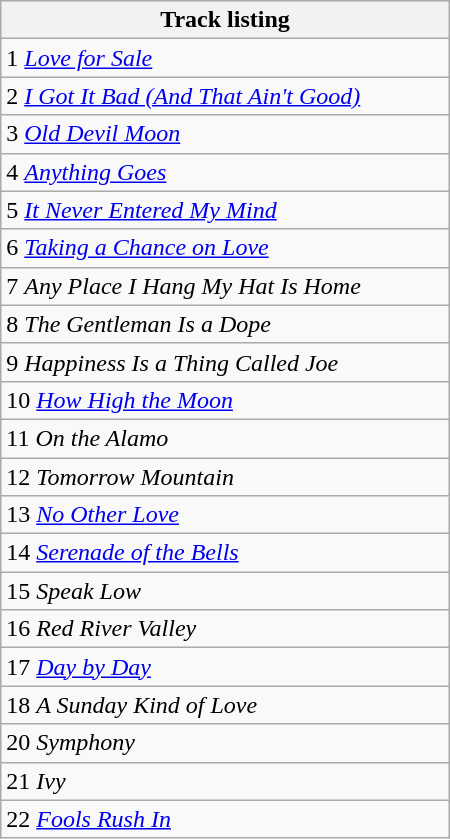<table class="wikitable collapsible collapsed" style="width:300px;">
<tr>
<th>Track listing</th>
</tr>
<tr>
<td>1 <em><a href='#'>Love for Sale</a></em></td>
</tr>
<tr>
<td>2 <em><a href='#'>I Got It Bad (And That Ain't Good)</a></em></td>
</tr>
<tr>
<td>3 <em><a href='#'>Old Devil Moon</a></em></td>
</tr>
<tr>
<td>4 <em><a href='#'>Anything Goes</a></em></td>
</tr>
<tr>
<td>5 <em><a href='#'>It Never Entered My Mind</a></em></td>
</tr>
<tr>
<td>6 <em><a href='#'>Taking a Chance on Love</a></em></td>
</tr>
<tr>
<td>7 <em>Any Place I Hang My Hat Is Home</em></td>
</tr>
<tr>
<td>8 <em>The Gentleman Is a Dope</em></td>
</tr>
<tr>
<td>9 <em>Happiness Is a Thing Called Joe</em></td>
</tr>
<tr>
<td>10 <em><a href='#'>How High the Moon</a></em></td>
</tr>
<tr>
<td>11 <em>On the Alamo</em></td>
</tr>
<tr>
<td>12 <em>Tomorrow Mountain</em></td>
</tr>
<tr>
<td>13 <em><a href='#'>No Other Love</a></em></td>
</tr>
<tr>
<td>14 <em><a href='#'>Serenade of the Bells</a></em></td>
</tr>
<tr>
<td>15<em> Speak Low</em></td>
</tr>
<tr>
<td>16 <em>Red River Valley</em></td>
</tr>
<tr>
<td>17 <em><a href='#'>Day by Day</a></em></td>
</tr>
<tr>
<td>18 <em>A Sunday Kind of Love</em></td>
</tr>
<tr>
<td>20 <em>Symphony</em></td>
</tr>
<tr>
<td>21 <em>Ivy</em></td>
</tr>
<tr>
<td>22 <em><a href='#'>Fools Rush In</a></em></td>
</tr>
</table>
